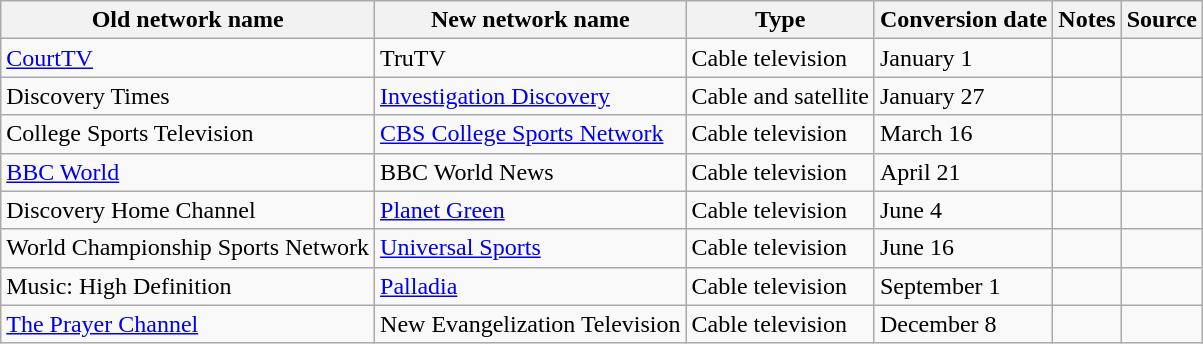<table class="wikitable sortable">
<tr>
<th>Old network name</th>
<th>New network name</th>
<th>Type</th>
<th>Conversion date</th>
<th>Notes</th>
<th>Source</th>
</tr>
<tr>
<td><a href='#'>CourtTV</a></td>
<td>TruTV</td>
<td>Cable television</td>
<td>January 1</td>
<td></td>
<td></td>
</tr>
<tr>
<td>Discovery Times</td>
<td><a href='#'>Investigation Discovery</a></td>
<td>Cable and satellite</td>
<td>January 27</td>
<td></td>
<td></td>
</tr>
<tr>
<td>College Sports Television</td>
<td><a href='#'>CBS College Sports Network</a></td>
<td>Cable television</td>
<td>March 16</td>
<td></td>
<td></td>
</tr>
<tr>
<td><a href='#'>BBC World</a></td>
<td>BBC World News</td>
<td>Cable television</td>
<td>April 21</td>
<td></td>
<td></td>
</tr>
<tr>
<td>Discovery Home Channel</td>
<td><a href='#'>Planet Green</a></td>
<td>Cable television</td>
<td>June 4</td>
<td></td>
<td></td>
</tr>
<tr>
<td>World Championship Sports Network</td>
<td><a href='#'>Universal Sports</a></td>
<td>Cable television</td>
<td>June 16</td>
<td></td>
<td></td>
</tr>
<tr>
<td>Music: High Definition</td>
<td><a href='#'>Palladia</a></td>
<td>Cable television</td>
<td>September 1</td>
<td></td>
<td></td>
</tr>
<tr>
<td><a href='#'>The Prayer Channel</a></td>
<td>New Evangelization Television</td>
<td>Cable television</td>
<td>December 8</td>
<td></td>
<td></td>
</tr>
</table>
